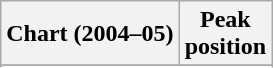<table class="wikitable sortable plainrowheaders" style="text-align:center;">
<tr>
<th>Chart (2004–05)</th>
<th>Peak<br>position</th>
</tr>
<tr>
</tr>
<tr>
</tr>
<tr>
</tr>
<tr>
</tr>
<tr>
</tr>
<tr>
</tr>
<tr>
</tr>
<tr>
</tr>
<tr>
</tr>
<tr>
</tr>
<tr>
</tr>
<tr>
</tr>
<tr>
</tr>
<tr>
</tr>
</table>
